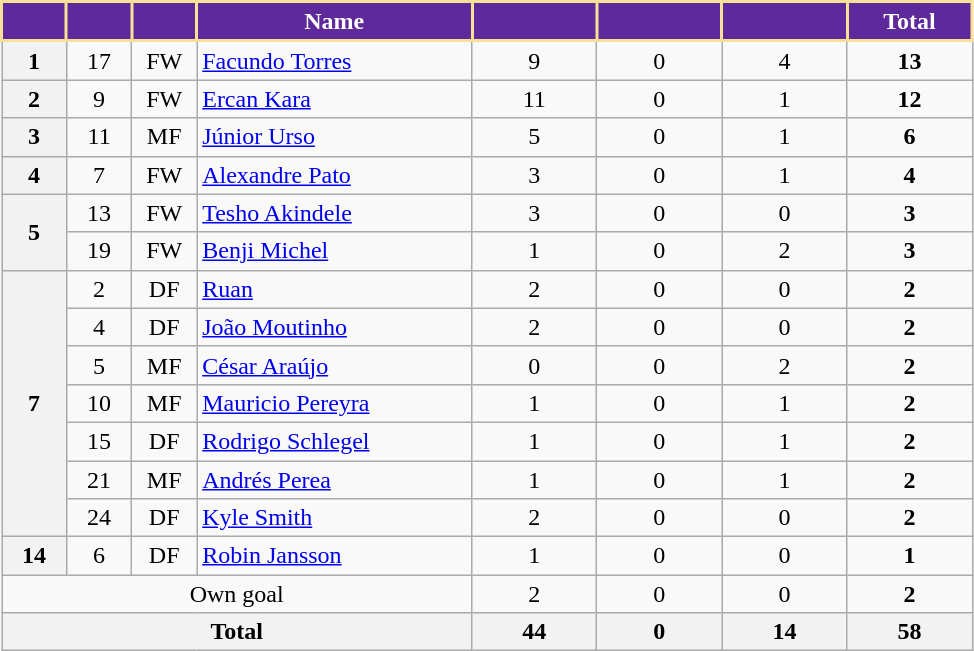<table class="wikitable" style="text-align:center;">
<tr>
<th style="background:#5E299A; color:white; border:2px solid #F8E196; width:35px;" scope="col"></th>
<th style="background:#5E299A; color:white; border:2px solid #F8E196; width:35px;" scope="col"></th>
<th style="background:#5E299A; color:white; border:2px solid #F8E196; width:35px;" scope="col"></th>
<th style="background:#5E299A; color:white; border:2px solid #F8E196; width:175px;" scope="col">Name</th>
<th style="background:#5E299A; color:white; border:2px solid #F8E196; width:75px;" scope="col"></th>
<th style="background:#5E299A; color:white; border:2px solid #F8E196; width:75px;" scope="col"></th>
<th style="background:#5E299A; color:white; border:2px solid #F8E196; width:75px;" scope="col"></th>
<th style="background:#5E299A; color:white; border:2px solid #F8E196; width:75px;" scope="col">Total</th>
</tr>
<tr>
<th rowspan=1>1</th>
<td>17</td>
<td>FW</td>
<td align="left"> <a href='#'>Facundo Torres</a></td>
<td>9</td>
<td>0</td>
<td>4</td>
<td><strong>13</strong></td>
</tr>
<tr>
<th rowspan=1>2</th>
<td>9</td>
<td>FW</td>
<td align="left"> <a href='#'>Ercan Kara</a></td>
<td>11</td>
<td>0</td>
<td>1</td>
<td><strong>12</strong></td>
</tr>
<tr>
<th>3</th>
<td>11</td>
<td>MF</td>
<td align="left"> <a href='#'>Júnior Urso</a></td>
<td>5</td>
<td>0</td>
<td>1</td>
<td><strong>6</strong></td>
</tr>
<tr>
<th rowspan=1>4</th>
<td>7</td>
<td>FW</td>
<td align="left"> <a href='#'>Alexandre Pato</a></td>
<td>3</td>
<td>0</td>
<td>1</td>
<td><strong>4</strong></td>
</tr>
<tr>
<th rowspan=2>5</th>
<td>13</td>
<td>FW</td>
<td align="left"> <a href='#'>Tesho Akindele</a></td>
<td>3</td>
<td>0</td>
<td>0</td>
<td><strong>3</strong></td>
</tr>
<tr>
<td>19</td>
<td>FW</td>
<td align="left"> <a href='#'>Benji Michel</a></td>
<td>1</td>
<td>0</td>
<td>2</td>
<td><strong>3</strong></td>
</tr>
<tr>
<th rowspan=7>7</th>
<td>2</td>
<td>DF</td>
<td align="left"> <a href='#'>Ruan</a></td>
<td>2</td>
<td>0</td>
<td>0</td>
<td><strong>2</strong></td>
</tr>
<tr>
<td>4</td>
<td>DF</td>
<td align="left"> <a href='#'>João Moutinho</a></td>
<td>2</td>
<td>0</td>
<td>0</td>
<td><strong>2</strong></td>
</tr>
<tr>
<td>5</td>
<td>MF</td>
<td align="left"> <a href='#'>César Araújo</a></td>
<td>0</td>
<td>0</td>
<td>2</td>
<td><strong>2</strong></td>
</tr>
<tr>
<td>10</td>
<td>MF</td>
<td align="left"> <a href='#'>Mauricio Pereyra</a></td>
<td>1</td>
<td>0</td>
<td>1</td>
<td><strong>2</strong></td>
</tr>
<tr>
<td>15</td>
<td>DF</td>
<td align="left"> <a href='#'>Rodrigo Schlegel</a></td>
<td>1</td>
<td>0</td>
<td>1</td>
<td><strong>2</strong></td>
</tr>
<tr>
<td>21</td>
<td>MF</td>
<td align="left"> <a href='#'>Andrés Perea</a></td>
<td>1</td>
<td>0</td>
<td>1</td>
<td><strong>2</strong></td>
</tr>
<tr>
<td>24</td>
<td>DF</td>
<td align="left"> <a href='#'>Kyle Smith</a></td>
<td>2</td>
<td>0</td>
<td>0</td>
<td><strong>2</strong></td>
</tr>
<tr>
<th rowspan=1>14</th>
<td>6</td>
<td>DF</td>
<td align="left"> <a href='#'>Robin Jansson</a></td>
<td>1</td>
<td>0</td>
<td>0</td>
<td><strong>1</strong></td>
</tr>
<tr>
<td colspan="4">Own goal</td>
<td>2</td>
<td>0</td>
<td>0</td>
<td><strong>2</strong></td>
</tr>
<tr>
<th colspan="4">Total</th>
<th>44</th>
<th>0</th>
<th>14</th>
<th>58</th>
</tr>
</table>
